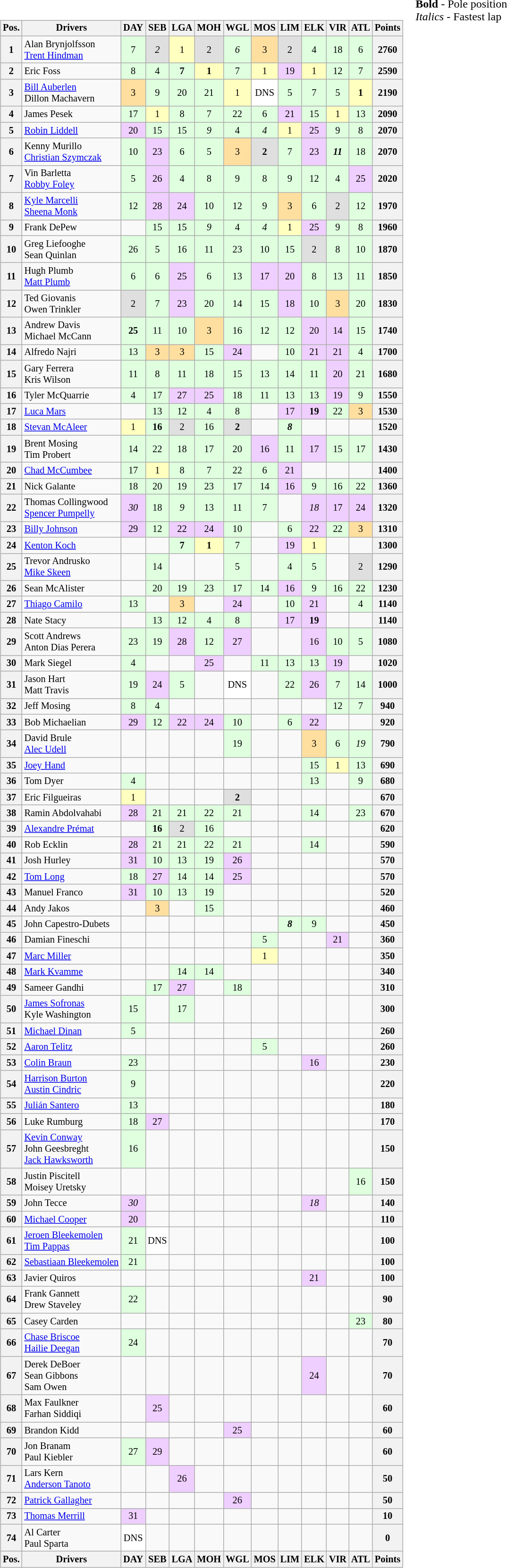<table>
<tr>
<td><br><table class="wikitable" style="font-size:85%; text-align:center;">
<tr>
<th>Pos.</th>
<th>Drivers</th>
<th>DAY</th>
<th>SEB</th>
<th>LGA</th>
<th>MOH</th>
<th>WGL</th>
<th>MOS</th>
<th>LIM</th>
<th>ELK</th>
<th>VIR</th>
<th>ATL</th>
<th>Points</th>
</tr>
<tr>
<th>1</th>
<td align=left> Alan Brynjolfsson<br> <a href='#'>Trent Hindman</a></td>
<td style="background:#dfffdf;">7</td>
<td style="background:#dfdfdf;"><em>2</em></td>
<td style="background:#ffffbf;">1</td>
<td style="background:#dfdfdf;">2</td>
<td style="background:#dfffdf;"><em>6</em></td>
<td style="background:#ffdf9f;">3</td>
<td style="background:#dfdfdf;">2</td>
<td style="background:#dfffdf;">4</td>
<td style="background:#dfffdf;">18</td>
<td style="background:#dfffdf;">6</td>
<th>2760</th>
</tr>
<tr>
<th>2</th>
<td align=left> Eric Foss</td>
<td style="background:#dfffdf;">8</td>
<td style="background:#dfffdf;">4</td>
<td style="background:#dfffdf;"><strong>7</strong></td>
<td style="background:#ffffbf;"><strong>1</strong></td>
<td style="background:#dfffdf;">7</td>
<td style="background:#ffffbf;">1</td>
<td style="background:#efcfff;">19</td>
<td style="background:#ffffbf;">1</td>
<td style="background:#dfffdf;">12</td>
<td style="background:#dfffdf;">7</td>
<th>2590</th>
</tr>
<tr>
<th>3</th>
<td align=left> <a href='#'>Bill Auberlen</a><br> Dillon Machavern</td>
<td style="background:#ffdf9f;">3</td>
<td style="background:#dfffdf;">9</td>
<td style="background:#dfffdf;">20</td>
<td style="background:#dfffdf;">21</td>
<td style="background:#ffffbf;">1</td>
<td style="background:#ffffff;">DNS</td>
<td style="background:#dfffdf;">5</td>
<td style="background:#dfffdf;">7</td>
<td style="background:#dfffdf;">5</td>
<td style="background:#ffffbf;"><strong>1</strong></td>
<th>2190</th>
</tr>
<tr>
<th>4</th>
<td align=left> James Pesek</td>
<td style="background:#dfffdf;">17</td>
<td style="background:#ffffbf;">1</td>
<td style="background:#dfffdf;">8</td>
<td style="background:#dfffdf;">7</td>
<td style="background:#dfffdf;">22</td>
<td style="background:#dfffdf;">6</td>
<td style="background:#efcfff;">21</td>
<td style="background:#dfffdf;">15</td>
<td style="background:#ffffbf;">1</td>
<td style="background:#dfffdf;">13</td>
<th>2090</th>
</tr>
<tr>
<th>5</th>
<td align=left> <a href='#'>Robin Liddell</a></td>
<td style="background:#efcfff;">20</td>
<td style="background:#dfffdf;">15</td>
<td style="background:#dfffdf;">15</td>
<td style="background:#dfffdf;"><em>9</em></td>
<td style="background:#dfffdf;">4</td>
<td style="background:#dfffdf;"><em>4</em></td>
<td style="background:#ffffbf;">1</td>
<td style="background:#efcfff;">25</td>
<td style="background:#dfffdf;">9</td>
<td style="background:#dfffdf;">8</td>
<th>2070</th>
</tr>
<tr>
<th>6</th>
<td align=left> Kenny Murillo<br> <a href='#'>Christian Szymczak</a></td>
<td style="background:#dfffdf;">10</td>
<td style="background:#efcfff;">23</td>
<td style="background:#dfffdf;">6</td>
<td style="background:#dfffdf;">5</td>
<td style="background:#ffdf9f;">3</td>
<td style="background:#dfdfdf;"><strong>2</strong></td>
<td style="background:#dfffdf;">7</td>
<td style="background:#efcfff;">23</td>
<td style="background:#dfffdf;"><strong><em>11</em></strong></td>
<td style="background:#dfffdf;">18</td>
<th>2070</th>
</tr>
<tr>
<th>7</th>
<td align=left> Vin Barletta<br> <a href='#'>Robby Foley</a></td>
<td style="background:#dfffdf;">5</td>
<td style="background:#efcfff;">26</td>
<td style="background:#dfffdf;">4</td>
<td style="background:#dfffdf;">8</td>
<td style="background:#dfffdf;">9</td>
<td style="background:#dfffdf;">8</td>
<td style="background:#dfffdf;">9</td>
<td style="background:#dfffdf;">12</td>
<td style="background:#dfffdf;">4</td>
<td style="background:#efcfff;">25</td>
<th>2020</th>
</tr>
<tr>
<th>8</th>
<td align=left> <a href='#'>Kyle Marcelli</a><br> <a href='#'>Sheena Monk</a></td>
<td style="background:#dfffdf;">12</td>
<td style="background:#efcfff;">28</td>
<td style="background:#efcfff;">24</td>
<td style="background:#dfffdf;">10</td>
<td style="background:#dfffdf;">12</td>
<td style="background:#dfffdf;">9</td>
<td style="background:#ffdf9f;">3</td>
<td style="background:#dfffdf;">6</td>
<td style="background:#dfdfdf;">2</td>
<td style="background:#dfffdf;">12</td>
<th>1970</th>
</tr>
<tr>
<th>9</th>
<td align=left> Frank DePew</td>
<td></td>
<td style="background:#dfffdf;">15</td>
<td style="background:#dfffdf;">15</td>
<td style="background:#dfffdf;"><em>9</em></td>
<td style="background:#dfffdf;">4</td>
<td style="background:#dfffdf;"><em>4</em></td>
<td style="background:#ffffbf;">1</td>
<td style="background:#efcfff;">25</td>
<td style="background:#dfffdf;">9</td>
<td style="background:#dfffdf;">8</td>
<th>1960</th>
</tr>
<tr>
<th>10</th>
<td align=left> Greg Liefooghe<br> Sean Quinlan</td>
<td style="background:#dfffdf;">26</td>
<td style="background:#dfffdf;">5</td>
<td style="background:#dfffdf;">16</td>
<td style="background:#dfffdf;">11</td>
<td style="background:#dfffdf;">23</td>
<td style="background:#dfffdf;">10</td>
<td style="background:#dfffdf;">15</td>
<td style="background:#dfdfdf;">2</td>
<td style="background:#dfffdf;">8</td>
<td style="background:#dfffdf;">10</td>
<th>1870</th>
</tr>
<tr>
<th>11</th>
<td align=left> Hugh Plumb<br> <a href='#'>Matt Plumb</a></td>
<td style="background:#dfffdf;">6</td>
<td style="background:#dfffdf;">6</td>
<td style="background:#efcfff;">25</td>
<td style="background:#dfffdf;">6</td>
<td style="background:#dfffdf;">13</td>
<td style="background:#efcfff;">17</td>
<td style="background:#efcfff;">20</td>
<td style="background:#dfffdf;">8</td>
<td style="background:#dfffdf;">13</td>
<td style="background:#dfffdf;">11</td>
<th>1850</th>
</tr>
<tr>
<th>12</th>
<td align=left> Ted Giovanis<br> Owen Trinkler</td>
<td style="background:#dfdfdf;">2</td>
<td style="background:#dfffdf;">7</td>
<td style="background:#efcfff;">23</td>
<td style="background:#dfffdf;">20</td>
<td style="background:#dfffdf;">14</td>
<td style="background:#dfffdf;">15</td>
<td style="background:#efcfff;">18</td>
<td style="background:#dfffdf;">10</td>
<td style="background:#ffdf9f;">3</td>
<td style="background:#dfffdf;">20</td>
<th>1830</th>
</tr>
<tr>
<th>13</th>
<td align=left> Andrew Davis<br> Michael McCann</td>
<td style="background:#dfffdf;"><strong>25</strong></td>
<td style="background:#dfffdf;">11</td>
<td style="background:#dfffdf;">10</td>
<td style="background:#ffdf9f;">3</td>
<td style="background:#dfffdf;">16</td>
<td style="background:#dfffdf;">12</td>
<td style="background:#dfffdf;">12</td>
<td style="background:#efcfff;">20</td>
<td style="background:#efcfff;">14</td>
<td style="background:#dfffdf;">15</td>
<th>1740</th>
</tr>
<tr>
<th>14</th>
<td align=left> Alfredo Najri</td>
<td style="background:#dfffdf;">13</td>
<td style="background:#ffdf9f;">3</td>
<td style="background:#ffdf9f;">3</td>
<td style="background:#dfffdf;">15</td>
<td style="background:#efcfff;">24</td>
<td></td>
<td style="background:#dfffdf;">10</td>
<td style="background:#efcfff;">21</td>
<td style="background:#efcfff;">21</td>
<td style="background:#dfffdf;">4</td>
<th>1700</th>
</tr>
<tr>
<th>15</th>
<td align=left> Gary Ferrera<br> Kris Wilson</td>
<td style="background:#dfffdf;">11</td>
<td style="background:#dfffdf;">8</td>
<td style="background:#dfffdf;">11</td>
<td style="background:#dfffdf;">18</td>
<td style="background:#dfffdf;">15</td>
<td style="background:#dfffdf;">13</td>
<td style="background:#dfffdf;">14</td>
<td style="background:#dfffdf;">11</td>
<td style="background:#efcfff;">20</td>
<td style="background:#dfffdf;">21</td>
<th>1680</th>
</tr>
<tr>
<th>16</th>
<td align=left> Tyler McQuarrie</td>
<td style="background:#dfffdf;">4</td>
<td style="background:#dfffdf;">17</td>
<td style="background:#efcfff;">27</td>
<td style="background:#efcfff;">25</td>
<td style="background:#dfffdf;">18</td>
<td style="background:#dfffdf;">11</td>
<td style="background:#dfffdf;">13</td>
<td style="background:#dfffdf;">13</td>
<td style="background:#efcfff;">19</td>
<td style="background:#dfffdf;">9</td>
<th>1550</th>
</tr>
<tr>
<th>17</th>
<td align=left> <a href='#'>Luca Mars</a></td>
<td></td>
<td style="background:#dfffdf;">13</td>
<td style="background:#dfffdf;">12</td>
<td style="background:#dfffdf;">4</td>
<td style="background:#dfffdf;">8</td>
<td></td>
<td style="background:#efcfff;">17</td>
<td style="background:#efcfff;"><strong>19</strong></td>
<td style="background:#dfffdf;">22</td>
<td style="background:#ffdf9f;">3</td>
<th>1530</th>
</tr>
<tr>
<th>18</th>
<td align=left> <a href='#'>Stevan McAleer</a></td>
<td style="background:#ffffbf;">1</td>
<td style="background:#dfffdf;"><strong>16</strong></td>
<td style="background:#dfdfdf;">2</td>
<td style="background:#dfffdf;">16</td>
<td style="background:#dfdfdf;"><strong>2</strong></td>
<td></td>
<td style="background:#dfffdf;"><strong><em>8</em></strong></td>
<td></td>
<td></td>
<td></td>
<th>1520</th>
</tr>
<tr>
<th>19</th>
<td align=left> Brent Mosing<br> Tim Probert</td>
<td style="background:#dfffdf;">14</td>
<td style="background:#dfffdf;">22</td>
<td style="background:#dfffdf;">18</td>
<td style="background:#dfffdf;">17</td>
<td style="background:#dfffdf;">20</td>
<td style="background:#efcfff;">16</td>
<td style="background:#dfffdf;">11</td>
<td style="background:#efcfff;">17</td>
<td style="background:#dfffdf;">15</td>
<td style="background:#dfffdf;">17</td>
<th>1430</th>
</tr>
<tr>
<th>20</th>
<td align=left> <a href='#'>Chad McCumbee</a></td>
<td style="background:#dfffdf;">17</td>
<td style="background:#ffffbf;">1</td>
<td style="background:#dfffdf;">8</td>
<td style="background:#dfffdf;">7</td>
<td style="background:#dfffdf;">22</td>
<td style="background:#dfffdf;">6</td>
<td style="background:#efcfff;">21</td>
<td></td>
<td></td>
<td></td>
<th>1400</th>
</tr>
<tr>
<th>21</th>
<td align=left> Nick Galante</td>
<td style="background:#dfffdf;">18</td>
<td style="background:#dfffdf;">20</td>
<td style="background:#dfffdf;">19</td>
<td style="background:#dfffdf;">23</td>
<td style="background:#dfffdf;">17</td>
<td style="background:#dfffdf;">14</td>
<td style="background:#efcfff;">16</td>
<td style="background:#dfffdf;">9</td>
<td style="background:#dfffdf;">16</td>
<td style="background:#dfffdf;">22</td>
<th>1360</th>
</tr>
<tr>
<th>22</th>
<td align=left> Thomas Collingwood<br> <a href='#'>Spencer Pumpelly</a></td>
<td style="background:#efcfff;"><em>30</em></td>
<td style="background:#dfffdf;">18</td>
<td style="background:#dfffdf;"><em>9</em></td>
<td style="background:#dfffdf;">13</td>
<td style="background:#dfffdf;">11</td>
<td style="background:#dfffdf;">7</td>
<td></td>
<td style="background:#efcfff;"><em>18</em></td>
<td style="background:#efcfff;">17</td>
<td style="background:#efcfff;">24</td>
<th>1320</th>
</tr>
<tr>
<th>23</th>
<td align=left> <a href='#'>Billy Johnson</a></td>
<td style="background:#efcfff;">29</td>
<td style="background:#dfffdf;">12</td>
<td style="background:#efcfff;">22</td>
<td style="background:#efcfff;">24</td>
<td style="background:#dfffdf;">10</td>
<td></td>
<td style="background:#dfffdf;">6</td>
<td style="background:#efcfff;">22</td>
<td style="background:#dfffdf;">22</td>
<td style="background:#ffdf9f;">3</td>
<th>1310</th>
</tr>
<tr>
<th>24</th>
<td align=left> <a href='#'>Kenton Koch</a></td>
<td></td>
<td></td>
<td style="background:#dfffdf;"><strong>7</strong></td>
<td style="background:#ffffbf;"><strong>1</strong></td>
<td style="background:#dfffdf;">7</td>
<td></td>
<td style="background:#efcfff;">19</td>
<td style="background:#ffffbf;">1</td>
<td></td>
<td></td>
<th>1300</th>
</tr>
<tr>
<th>25</th>
<td align=left> Trevor Andrusko<br> <a href='#'>Mike Skeen</a></td>
<td></td>
<td style="background:#dfffdf;">14</td>
<td></td>
<td></td>
<td style="background:#dfffdf;">5</td>
<td></td>
<td style="background:#dfffdf;">4</td>
<td style="background:#dfffdf;">5</td>
<td></td>
<td style="background:#dfdfdf;">2</td>
<th>1290</th>
</tr>
<tr>
<th>26</th>
<td align=left> Sean McAlister</td>
<td></td>
<td style="background:#dfffdf;">20</td>
<td style="background:#dfffdf;">19</td>
<td style="background:#dfffdf;">23</td>
<td style="background:#dfffdf;">17</td>
<td style="background:#dfffdf;">14</td>
<td style="background:#efcfff;">16</td>
<td style="background:#dfffdf;">9</td>
<td style="background:#dfffdf;">16</td>
<td style="background:#dfffdf;">22</td>
<th>1230</th>
</tr>
<tr>
<th>27</th>
<td align=left> <a href='#'>Thiago Camilo</a></td>
<td style="background:#dfffdf;">13</td>
<td></td>
<td style="background:#ffdf9f;">3</td>
<td></td>
<td style="background:#efcfff;">24</td>
<td></td>
<td style="background:#dfffdf;">10</td>
<td style="background:#efcfff;">21</td>
<td></td>
<td style="background:#dfffdf;">4</td>
<th>1140</th>
</tr>
<tr>
<th>28</th>
<td align=left> Nate Stacy</td>
<td></td>
<td style="background:#dfffdf;">13</td>
<td style="background:#dfffdf;">12</td>
<td style="background:#dfffdf;">4</td>
<td style="background:#dfffdf;">8</td>
<td></td>
<td style="background:#efcfff;">17</td>
<td style="background:#efcfff;"><strong>19</strong></td>
<td></td>
<td></td>
<th>1140</th>
</tr>
<tr>
<th>29</th>
<td align=left> Scott Andrews<br> Anton Dias Perera</td>
<td style="background:#dfffdf;">23</td>
<td style="background:#dfffdf;">19</td>
<td style="background:#efcfff;">28</td>
<td style="background:#dfffdf;">12</td>
<td style="background:#efcfff;">27</td>
<td></td>
<td></td>
<td style="background:#efcfff;">16</td>
<td style="background:#dfffdf;">10</td>
<td style="background:#dfffdf;">5</td>
<th>1080</th>
</tr>
<tr>
<th>30</th>
<td align=left> Mark Siegel</td>
<td style="background:#dfffdf;">4</td>
<td></td>
<td></td>
<td style="background:#efcfff;">25</td>
<td></td>
<td style="background:#dfffdf;">11</td>
<td style="background:#dfffdf;">13</td>
<td style="background:#dfffdf;">13</td>
<td style="background:#efcfff;">19</td>
<td></td>
<th>1020</th>
</tr>
<tr>
<th>31</th>
<td align=left> Jason Hart<br> Matt Travis</td>
<td style="background:#dfffdf;">19</td>
<td style="background:#efcfff;">24</td>
<td style="background:#dfffdf;">5</td>
<td></td>
<td style="background:#ffffff;">DNS</td>
<td></td>
<td style="background:#dfffdf;">22</td>
<td style="background:#efcfff;">26</td>
<td style="background:#dfffdf;">7</td>
<td style="background:#dfffdf;">14</td>
<th>1000</th>
</tr>
<tr>
<th>32</th>
<td align=left> Jeff Mosing</td>
<td style="background:#dfffdf;">8</td>
<td style="background:#dfffdf;">4</td>
<td></td>
<td></td>
<td></td>
<td></td>
<td></td>
<td></td>
<td style="background:#dfffdf;">12</td>
<td style="background:#dfffdf;">7</td>
<th>940</th>
</tr>
<tr>
<th>33</th>
<td align=left> Bob Michaelian</td>
<td style="background:#efcfff;">29</td>
<td style="background:#dfffdf;">12</td>
<td style="background:#efcfff;">22</td>
<td style="background:#efcfff;">24</td>
<td style="background:#dfffdf;">10</td>
<td></td>
<td style="background:#dfffdf;">6</td>
<td style="background:#efcfff;">22</td>
<td></td>
<td></td>
<th>920</th>
</tr>
<tr>
<th>34</th>
<td align=left> David Brule<br> <a href='#'>Alec Udell</a></td>
<td></td>
<td></td>
<td></td>
<td></td>
<td style="background:#dfffdf;">19</td>
<td></td>
<td></td>
<td style="background:#ffdf9f;">3</td>
<td style="background:#dfffdf;">6</td>
<td style="background:#dfffdf;"><em>19</em></td>
<th>790</th>
</tr>
<tr>
<th>35</th>
<td align=left> <a href='#'>Joey Hand</a></td>
<td></td>
<td></td>
<td></td>
<td></td>
<td></td>
<td></td>
<td></td>
<td style="background:#dfffdf;">15</td>
<td style="background:#ffffbf;">1</td>
<td style="background:#dfffdf;">13</td>
<th>690</th>
</tr>
<tr>
<th>36</th>
<td align=left> Tom Dyer</td>
<td style="background:#dfffdf;">4</td>
<td></td>
<td></td>
<td></td>
<td></td>
<td></td>
<td></td>
<td style="background:#dfffdf;">13</td>
<td></td>
<td style="background:#dfffdf;">9</td>
<th>680</th>
</tr>
<tr>
<th>37</th>
<td align=left> Eric Filgueiras</td>
<td style="background:#ffffbf;">1</td>
<td></td>
<td></td>
<td></td>
<td style="background:#dfdfdf;"><strong>2</strong></td>
<td></td>
<td></td>
<td></td>
<td></td>
<td></td>
<th>670</th>
</tr>
<tr>
<th>38</th>
<td align=left> Ramin Abdolvahabi</td>
<td style="background:#efcfff;">28</td>
<td style="background:#dfffdf;">21</td>
<td style="background:#dfffdf;">21</td>
<td style="background:#dfffdf;">22</td>
<td style="background:#dfffdf;">21</td>
<td></td>
<td></td>
<td style="background:#dfffdf;">14</td>
<td></td>
<td style="background:#dfffdf;">23</td>
<th>670</th>
</tr>
<tr>
<th>39</th>
<td align=left> <a href='#'>Alexandre Prémat</a></td>
<td></td>
<td style="background:#dfffdf;"><strong>16</strong></td>
<td style="background:#dfdfdf;">2</td>
<td style="background:#dfffdf;">16</td>
<td></td>
<td></td>
<td></td>
<td></td>
<td></td>
<td></td>
<th>620</th>
</tr>
<tr>
<th>40</th>
<td align=left> Rob Ecklin</td>
<td style="background:#efcfff;">28</td>
<td style="background:#dfffdf;">21</td>
<td style="background:#dfffdf;">21</td>
<td style="background:#dfffdf;">22</td>
<td style="background:#dfffdf;">21</td>
<td></td>
<td></td>
<td style="background:#dfffdf;">14</td>
<td></td>
<td></td>
<th>590</th>
</tr>
<tr>
<th>41</th>
<td align=left> Josh Hurley</td>
<td style="background:#efcfff;">31</td>
<td style="background:#dfffdf;">10</td>
<td style="background:#dfffdf;">13</td>
<td style="background:#dfffdf;">19</td>
<td style="background:#efcfff;">26</td>
<td></td>
<td></td>
<td></td>
<td></td>
<td></td>
<th>570</th>
</tr>
<tr>
<th>42</th>
<td align=left> <a href='#'>Tom Long</a></td>
<td style="background:#dfffdf;">18</td>
<td style="background:#efcfff;">27</td>
<td style="background:#dfffdf;">14</td>
<td style="background:#dfffdf;">14</td>
<td style="background:#efcfff;">25</td>
<td></td>
<td></td>
<td></td>
<td></td>
<td></td>
<th>570</th>
</tr>
<tr>
<th>43</th>
<td align=left> Manuel Franco</td>
<td style="background:#efcfff;">31</td>
<td style="background:#dfffdf;">10</td>
<td style="background:#dfffdf;">13</td>
<td style="background:#dfffdf;">19</td>
<td></td>
<td></td>
<td></td>
<td></td>
<td></td>
<td></td>
<th>520</th>
</tr>
<tr>
<th>44</th>
<td align=left> Andy Jakos</td>
<td></td>
<td style="background:#ffdf9f;">3</td>
<td></td>
<td style="background:#dfffdf;">15</td>
<td></td>
<td></td>
<td></td>
<td></td>
<td></td>
<td></td>
<th>460</th>
</tr>
<tr>
<th>45</th>
<td align=left> John Capestro-Dubets</td>
<td></td>
<td></td>
<td></td>
<td></td>
<td></td>
<td></td>
<td style="background:#dfffdf;"><strong><em>8</em></strong></td>
<td style="background:#dfffdf;">9</td>
<td></td>
<td></td>
<th>450</th>
</tr>
<tr>
<th>46</th>
<td align=left> Damian Fineschi</td>
<td></td>
<td></td>
<td></td>
<td></td>
<td></td>
<td style="background:#dfffdf;">5</td>
<td></td>
<td></td>
<td style="background:#efcfff;">21</td>
<td></td>
<th>360</th>
</tr>
<tr>
<th>47</th>
<td align=left> <a href='#'>Marc Miller</a></td>
<td></td>
<td></td>
<td></td>
<td></td>
<td></td>
<td style="background:#ffffbf;">1</td>
<td></td>
<td></td>
<td></td>
<td></td>
<th>350</th>
</tr>
<tr>
<th>48</th>
<td align=left> <a href='#'>Mark Kvamme</a></td>
<td></td>
<td></td>
<td style="background:#dfffdf;">14</td>
<td style="background:#dfffdf;">14</td>
<td></td>
<td></td>
<td></td>
<td></td>
<td></td>
<td></td>
<th>340</th>
</tr>
<tr>
<th>49</th>
<td align=left> Sameer Gandhi</td>
<td></td>
<td style="background:#dfffdf;">17</td>
<td style="background:#efcfff;">27</td>
<td></td>
<td style="background:#dfffdf;">18</td>
<td></td>
<td></td>
<td></td>
<td></td>
<td></td>
<th>310</th>
</tr>
<tr>
<th>50</th>
<td align=left> <a href='#'>James Sofronas</a><br> Kyle Washington</td>
<td style="background:#dfffdf;">15</td>
<td></td>
<td style="background:#dfffdf;">17</td>
<td></td>
<td></td>
<td></td>
<td></td>
<td></td>
<td></td>
<td></td>
<th>300</th>
</tr>
<tr>
<th>51</th>
<td align=left> <a href='#'>Michael Dinan</a></td>
<td style="background:#dfffdf;">5</td>
<td></td>
<td></td>
<td></td>
<td></td>
<td></td>
<td></td>
<td></td>
<td></td>
<td></td>
<th>260</th>
</tr>
<tr>
<th>52</th>
<td align=left> <a href='#'>Aaron Telitz</a></td>
<td></td>
<td></td>
<td></td>
<td></td>
<td></td>
<td style="background:#dfffdf;">5</td>
<td></td>
<td></td>
<td></td>
<td></td>
<th>260</th>
</tr>
<tr>
<th>53</th>
<td align=left> <a href='#'>Colin Braun</a></td>
<td style="background:#dfffdf;">23</td>
<td></td>
<td></td>
<td></td>
<td></td>
<td></td>
<td></td>
<td style="background:#efcfff;">16</td>
<td></td>
<td></td>
<th>230</th>
</tr>
<tr>
<th>54</th>
<td align=left> <a href='#'>Harrison Burton</a><br> <a href='#'>Austin Cindric</a></td>
<td style="background:#dfffdf;">9</td>
<td></td>
<td></td>
<td></td>
<td></td>
<td></td>
<td></td>
<td></td>
<td></td>
<td></td>
<th>220</th>
</tr>
<tr>
<th>55</th>
<td align=left> <a href='#'>Julián Santero</a></td>
<td style="background:#dfffdf;">13</td>
<td></td>
<td></td>
<td></td>
<td></td>
<td></td>
<td></td>
<td></td>
<td></td>
<td></td>
<th>180</th>
</tr>
<tr>
<th>56</th>
<td align=left> Luke Rumburg</td>
<td style="background:#dfffdf;">18</td>
<td style="background:#efcfff;">27</td>
<td></td>
<td></td>
<td></td>
<td></td>
<td></td>
<td></td>
<td></td>
<td></td>
<th>170</th>
</tr>
<tr>
<th>57</th>
<td align=left> <a href='#'>Kevin Conway</a><br> John Geesbreght<br> <a href='#'>Jack Hawksworth</a></td>
<td style="background:#dfffdf;">16</td>
<td></td>
<td></td>
<td></td>
<td></td>
<td></td>
<td></td>
<td></td>
<td></td>
<td></td>
<th>150</th>
</tr>
<tr>
<th>58</th>
<td align=left> Justin Piscitell<br> Moisey Uretsky</td>
<td></td>
<td></td>
<td></td>
<td></td>
<td></td>
<td></td>
<td></td>
<td></td>
<td></td>
<td style="background:#dfffdf;">16</td>
<th>150</th>
</tr>
<tr>
<th>59</th>
<td align=left> John Tecce</td>
<td style="background:#efcfff;"><em>30</em></td>
<td></td>
<td></td>
<td></td>
<td></td>
<td></td>
<td></td>
<td style="background:#efcfff;"><em>18</em></td>
<td></td>
<td></td>
<th>140</th>
</tr>
<tr>
<th>60</th>
<td align=left> <a href='#'>Michael Cooper</a></td>
<td style="background:#efcfff;">20</td>
<td></td>
<td></td>
<td></td>
<td></td>
<td></td>
<td></td>
<td></td>
<td></td>
<td></td>
<th>110</th>
</tr>
<tr>
<th>61</th>
<td align=left> <a href='#'>Jeroen Bleekemolen</a><br> <a href='#'>Tim Pappas</a></td>
<td style="background:#dfffdf;">21</td>
<td style="background:#ffffff;">DNS</td>
<td></td>
<td></td>
<td></td>
<td></td>
<td></td>
<td></td>
<td></td>
<td></td>
<th>100</th>
</tr>
<tr>
<th>62</th>
<td align=left> <a href='#'>Sebastiaan Bleekemolen</a></td>
<td style="background:#dfffdf;">21</td>
<td></td>
<td></td>
<td></td>
<td></td>
<td></td>
<td></td>
<td></td>
<td></td>
<td></td>
<th>100</th>
</tr>
<tr>
<th>63</th>
<td align=left> Javier Quiros</td>
<td></td>
<td></td>
<td></td>
<td></td>
<td></td>
<td></td>
<td></td>
<td style="background:#efcfff;">21</td>
<td></td>
<td></td>
<th>100</th>
</tr>
<tr>
<th>64</th>
<td align=left> Frank Gannett<br> Drew Staveley</td>
<td style="background:#dfffdf;">22</td>
<td></td>
<td></td>
<td></td>
<td></td>
<td></td>
<td></td>
<td></td>
<td></td>
<td></td>
<th>90</th>
</tr>
<tr>
<th>65</th>
<td align=left> Casey Carden</td>
<td></td>
<td></td>
<td></td>
<td></td>
<td></td>
<td></td>
<td></td>
<td></td>
<td></td>
<td style="background:#dfffdf;">23</td>
<th>80</th>
</tr>
<tr>
<th>66</th>
<td align=left> <a href='#'>Chase Briscoe</a><br> <a href='#'>Hailie Deegan</a></td>
<td style="background:#dfffdf;">24</td>
<td></td>
<td></td>
<td></td>
<td></td>
<td></td>
<td></td>
<td></td>
<td></td>
<td></td>
<th>70</th>
</tr>
<tr>
<th>67</th>
<td align=left> Derek DeBoer<br> Sean Gibbons<br> Sam Owen</td>
<td></td>
<td></td>
<td></td>
<td></td>
<td></td>
<td></td>
<td></td>
<td style="background:#efcfff;">24</td>
<td></td>
<td></td>
<th>70</th>
</tr>
<tr>
<th>68</th>
<td align=left> Max Faulkner<br> Farhan Siddiqi</td>
<td></td>
<td style="background:#efcfff;">25</td>
<td></td>
<td></td>
<td></td>
<td></td>
<td></td>
<td></td>
<td></td>
<td></td>
<th>60</th>
</tr>
<tr>
<th>69</th>
<td align=left> Brandon Kidd</td>
<td></td>
<td></td>
<td></td>
<td></td>
<td style="background:#efcfff;">25</td>
<td></td>
<td></td>
<td></td>
<td></td>
<td></td>
<th>60</th>
</tr>
<tr>
<th>70</th>
<td align=left> Jon Branam<br> Paul Kiebler</td>
<td style="background:#dfffdf;">27</td>
<td style="background:#efcfff;">29</td>
<td></td>
<td></td>
<td></td>
<td></td>
<td></td>
<td></td>
<td></td>
<td></td>
<th>60</th>
</tr>
<tr>
<th>71</th>
<td align=left> Lars Kern<br> <a href='#'>Anderson Tanoto</a></td>
<td></td>
<td></td>
<td style="background:#efcfff;">26</td>
<td></td>
<td></td>
<td></td>
<td></td>
<td></td>
<td></td>
<td></td>
<th>50</th>
</tr>
<tr>
<th>72</th>
<td align=left> <a href='#'>Patrick Gallagher</a></td>
<td></td>
<td></td>
<td></td>
<td></td>
<td style="background:#efcfff;">26</td>
<td></td>
<td></td>
<td></td>
<td></td>
<td></td>
<th>50</th>
</tr>
<tr>
<th>73</th>
<td align=left> <a href='#'>Thomas Merrill</a></td>
<td style="background:#efcfff;">31</td>
<td></td>
<td></td>
<td></td>
<td></td>
<td></td>
<td></td>
<td></td>
<td></td>
<td></td>
<th>10</th>
</tr>
<tr>
<th>74</th>
<td align=left> Al Carter<br> Paul Sparta</td>
<td style="background:#ffffff;">DNS</td>
<td></td>
<td></td>
<td></td>
<td></td>
<td></td>
<td></td>
<td></td>
<td></td>
<td></td>
<th>0</th>
</tr>
<tr>
<th>Pos.</th>
<th>Drivers</th>
<th>DAY</th>
<th>SEB</th>
<th>LGA</th>
<th>MOH</th>
<th>WGL</th>
<th>MOS</th>
<th>LIM</th>
<th>ELK</th>
<th>VIR</th>
<th>ATL</th>
<th>Points</th>
</tr>
</table>
</td>
<td valign="top"><span><strong>Bold</strong> - Pole position</span><br><span><em>Italics</em> - Fastest lap</span></td>
</tr>
</table>
